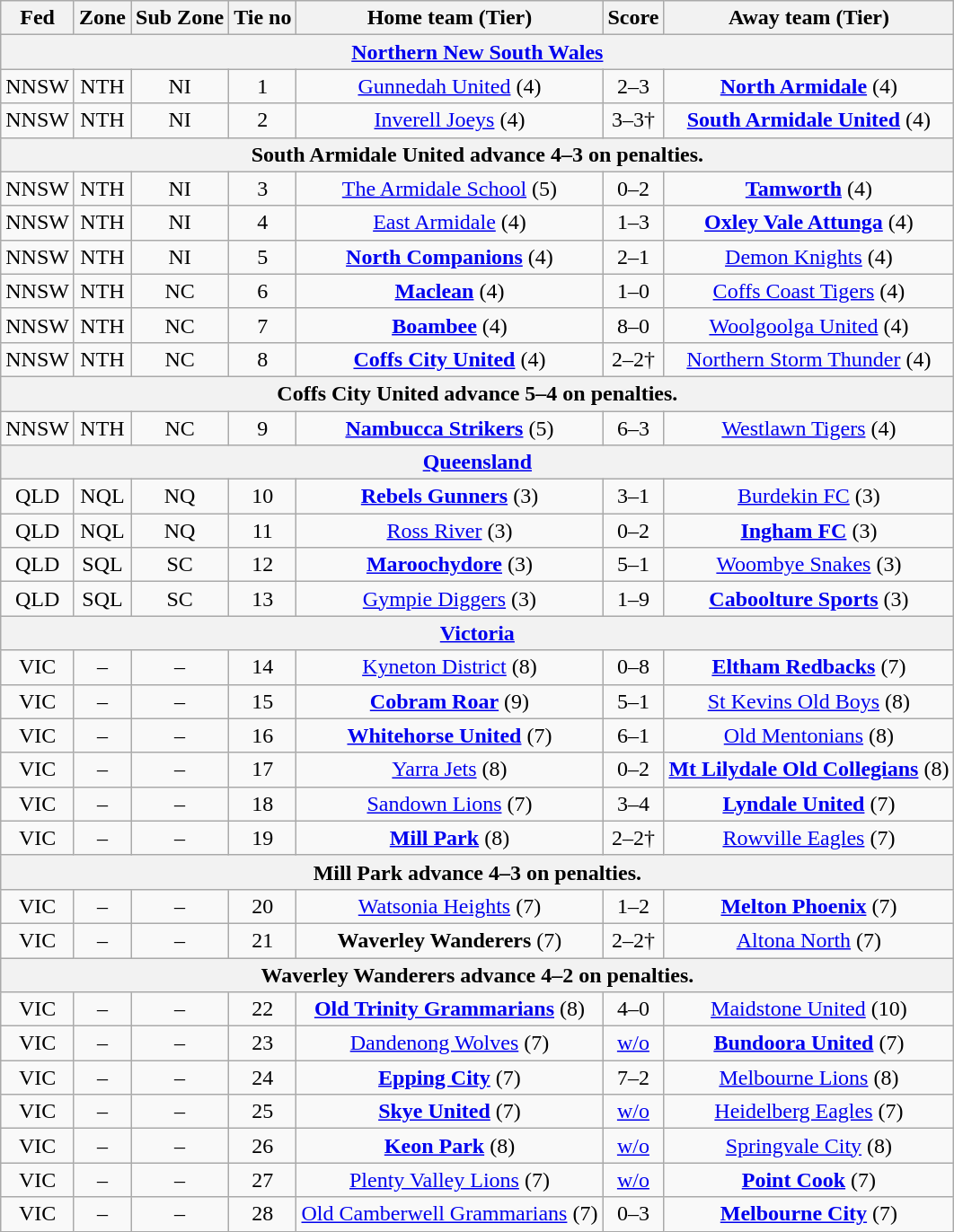<table class="wikitable" style="text-align:center">
<tr>
<th>Fed</th>
<th>Zone</th>
<th>Sub Zone</th>
<th>Tie no</th>
<th>Home team (Tier)</th>
<th>Score</th>
<th>Away team (Tier)</th>
</tr>
<tr>
<th colspan=7><a href='#'>Northern New South Wales</a></th>
</tr>
<tr>
<td>NNSW</td>
<td>NTH</td>
<td>NI</td>
<td>1</td>
<td><a href='#'>Gunnedah United</a> (4)</td>
<td>2–3</td>
<td><strong><a href='#'>North Armidale</a></strong> (4)</td>
</tr>
<tr>
<td>NNSW</td>
<td>NTH</td>
<td>NI</td>
<td>2</td>
<td><a href='#'>Inverell Joeys</a> (4)</td>
<td>3–3†</td>
<td><strong><a href='#'>South Armidale United</a></strong> (4)</td>
</tr>
<tr>
<th colspan=7>South Armidale United advance 4–3 on penalties.</th>
</tr>
<tr>
<td>NNSW</td>
<td>NTH</td>
<td>NI</td>
<td>3</td>
<td><a href='#'>The Armidale School</a> (5)</td>
<td>0–2</td>
<td><strong><a href='#'>Tamworth</a></strong> (4)</td>
</tr>
<tr>
<td>NNSW</td>
<td>NTH</td>
<td>NI</td>
<td>4</td>
<td><a href='#'>East Armidale</a> (4)</td>
<td>1–3</td>
<td><strong><a href='#'>Oxley Vale Attunga</a></strong> (4)</td>
</tr>
<tr>
<td>NNSW</td>
<td>NTH</td>
<td>NI</td>
<td>5</td>
<td><strong><a href='#'>North Companions</a></strong> (4)</td>
<td>2–1</td>
<td><a href='#'>Demon Knights</a> (4)</td>
</tr>
<tr>
<td>NNSW</td>
<td>NTH</td>
<td>NC</td>
<td>6</td>
<td><strong><a href='#'>Maclean</a></strong> (4)</td>
<td>1–0</td>
<td><a href='#'>Coffs Coast Tigers</a> (4)</td>
</tr>
<tr>
<td>NNSW</td>
<td>NTH</td>
<td>NC</td>
<td>7</td>
<td><strong><a href='#'>Boambee</a></strong> (4)</td>
<td>8–0</td>
<td><a href='#'>Woolgoolga United</a> (4)</td>
</tr>
<tr>
<td>NNSW</td>
<td>NTH</td>
<td>NC</td>
<td>8</td>
<td><strong><a href='#'>Coffs City United</a></strong> (4)</td>
<td>2–2†</td>
<td><a href='#'>Northern Storm Thunder</a> (4)</td>
</tr>
<tr>
<th colspan=7>Coffs City United advance 5–4 on penalties.</th>
</tr>
<tr>
<td>NNSW</td>
<td>NTH</td>
<td>NC</td>
<td>9</td>
<td><strong><a href='#'>Nambucca Strikers</a></strong> (5)</td>
<td>6–3</td>
<td><a href='#'>Westlawn Tigers</a> (4)</td>
</tr>
<tr>
<th colspan=7><a href='#'>Queensland</a></th>
</tr>
<tr>
<td>QLD</td>
<td>NQL</td>
<td>NQ</td>
<td>10</td>
<td><strong><a href='#'>Rebels Gunners</a></strong> (3)</td>
<td>3–1</td>
<td><a href='#'>Burdekin FC</a> (3)</td>
</tr>
<tr>
<td>QLD</td>
<td>NQL</td>
<td>NQ</td>
<td>11</td>
<td><a href='#'>Ross River</a> (3)</td>
<td>0–2</td>
<td><strong><a href='#'>Ingham FC</a></strong> (3)</td>
</tr>
<tr>
<td>QLD</td>
<td>SQL</td>
<td>SC</td>
<td>12</td>
<td><strong><a href='#'>Maroochydore</a></strong> (3)</td>
<td>5–1</td>
<td><a href='#'>Woombye Snakes</a> (3)</td>
</tr>
<tr>
<td>QLD</td>
<td>SQL</td>
<td>SC</td>
<td>13</td>
<td><a href='#'>Gympie Diggers</a> (3)</td>
<td>1–9</td>
<td><strong><a href='#'>Caboolture Sports</a></strong> (3)</td>
</tr>
<tr>
<th colspan=7><a href='#'>Victoria</a></th>
</tr>
<tr>
<td>VIC</td>
<td>–</td>
<td>–</td>
<td>14</td>
<td><a href='#'>Kyneton District</a> (8)</td>
<td>0–8</td>
<td><strong><a href='#'>Eltham Redbacks</a></strong> (7)</td>
</tr>
<tr>
<td>VIC</td>
<td>–</td>
<td>–</td>
<td>15</td>
<td><strong><a href='#'>Cobram Roar</a></strong> (9)</td>
<td>5–1</td>
<td><a href='#'>St Kevins Old Boys</a> (8)</td>
</tr>
<tr>
<td>VIC</td>
<td>–</td>
<td>–</td>
<td>16</td>
<td><strong><a href='#'>Whitehorse United</a></strong> (7)</td>
<td>6–1</td>
<td><a href='#'>Old Mentonians</a> (8)</td>
</tr>
<tr>
<td>VIC</td>
<td>–</td>
<td>–</td>
<td>17</td>
<td><a href='#'>Yarra Jets</a> (8)</td>
<td>0–2</td>
<td><strong><a href='#'>Mt Lilydale Old Collegians</a></strong> (8)</td>
</tr>
<tr>
<td>VIC</td>
<td>–</td>
<td>–</td>
<td>18</td>
<td><a href='#'>Sandown Lions</a> (7)</td>
<td>3–4</td>
<td><strong><a href='#'>Lyndale United</a></strong> (7)</td>
</tr>
<tr>
<td>VIC</td>
<td>–</td>
<td>–</td>
<td>19</td>
<td><strong><a href='#'>Mill Park</a></strong> (8)</td>
<td>2–2†</td>
<td><a href='#'>Rowville Eagles</a> (7)</td>
</tr>
<tr>
<th colspan=7>Mill Park advance 4–3 on penalties.</th>
</tr>
<tr>
<td>VIC</td>
<td>–</td>
<td>–</td>
<td>20</td>
<td><a href='#'>Watsonia Heights</a> (7)</td>
<td>1–2</td>
<td><strong><a href='#'>Melton Phoenix</a></strong> (7)</td>
</tr>
<tr>
<td>VIC</td>
<td>–</td>
<td>–</td>
<td>21</td>
<td><strong>Waverley Wanderers</strong> (7)</td>
<td>2–2†</td>
<td><a href='#'>Altona North</a> (7)</td>
</tr>
<tr>
<th colspan=7>Waverley Wanderers advance 4–2 on penalties.</th>
</tr>
<tr>
<td>VIC</td>
<td>–</td>
<td>–</td>
<td>22</td>
<td><strong><a href='#'>Old Trinity Grammarians</a></strong> (8)</td>
<td>4–0</td>
<td><a href='#'>Maidstone United</a> (10)</td>
</tr>
<tr>
<td>VIC</td>
<td>–</td>
<td>–</td>
<td>23</td>
<td><a href='#'>Dandenong Wolves</a> (7)</td>
<td><a href='#'>w/o</a></td>
<td><strong><a href='#'>Bundoora United</a></strong> (7)</td>
</tr>
<tr>
<td>VIC</td>
<td>–</td>
<td>–</td>
<td>24</td>
<td><strong><a href='#'>Epping City</a></strong> (7)</td>
<td>7–2</td>
<td><a href='#'>Melbourne Lions</a> (8)</td>
</tr>
<tr>
<td>VIC</td>
<td>–</td>
<td>–</td>
<td>25</td>
<td><strong><a href='#'>Skye United</a></strong> (7)</td>
<td><a href='#'>w/o</a></td>
<td><a href='#'>Heidelberg Eagles</a> (7)</td>
</tr>
<tr>
<td>VIC</td>
<td>–</td>
<td>–</td>
<td>26</td>
<td><strong><a href='#'>Keon Park</a></strong> (8)</td>
<td><a href='#'>w/o</a></td>
<td><a href='#'>Springvale City</a> (8)</td>
</tr>
<tr>
<td>VIC</td>
<td>–</td>
<td>–</td>
<td>27</td>
<td><a href='#'>Plenty Valley Lions</a> (7)</td>
<td><a href='#'>w/o</a></td>
<td><strong><a href='#'>Point Cook</a></strong> (7)</td>
</tr>
<tr>
<td>VIC</td>
<td>–</td>
<td>–</td>
<td>28</td>
<td><a href='#'>Old Camberwell Grammarians</a> (7)</td>
<td>0–3</td>
<td><strong><a href='#'>Melbourne City</a></strong> (7)</td>
</tr>
</table>
